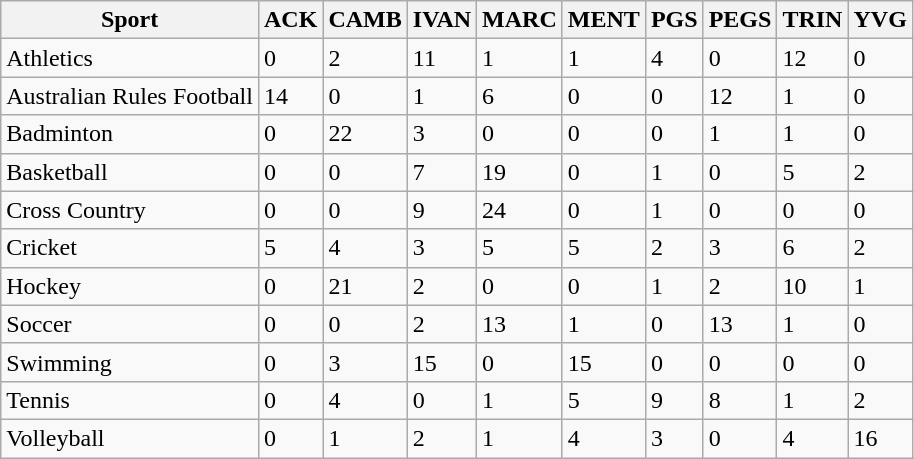<table class="wikitable">
<tr>
<th>Sport</th>
<th>ACK</th>
<th>CAMB</th>
<th>IVAN</th>
<th>MARC</th>
<th>MENT</th>
<th>PGS</th>
<th>PEGS</th>
<th>TRIN</th>
<th>YVG</th>
</tr>
<tr>
<td>Athletics</td>
<td>0</td>
<td>2</td>
<td>11</td>
<td>1</td>
<td>1</td>
<td>4</td>
<td>0</td>
<td>12</td>
<td>0</td>
</tr>
<tr>
<td>Australian Rules Football</td>
<td>14</td>
<td>0</td>
<td>1</td>
<td>6</td>
<td>0</td>
<td>0</td>
<td>12</td>
<td>1</td>
<td>0</td>
</tr>
<tr>
<td>Badminton</td>
<td>0</td>
<td>22</td>
<td>3</td>
<td>0</td>
<td>0</td>
<td>0</td>
<td>1</td>
<td>1</td>
<td>0</td>
</tr>
<tr>
<td>Basketball</td>
<td>0</td>
<td>0</td>
<td>7</td>
<td>19</td>
<td>0</td>
<td>1</td>
<td>0</td>
<td>5</td>
<td>2</td>
</tr>
<tr>
<td>Cross Country</td>
<td>0</td>
<td>0</td>
<td>9</td>
<td>24</td>
<td>0</td>
<td>1</td>
<td>0</td>
<td>0</td>
<td>0</td>
</tr>
<tr>
<td>Cricket</td>
<td>5</td>
<td>4</td>
<td>3</td>
<td>5</td>
<td>5</td>
<td>2</td>
<td>3</td>
<td>6</td>
<td>2</td>
</tr>
<tr>
<td>Hockey</td>
<td>0</td>
<td>21</td>
<td>2</td>
<td>0</td>
<td>0</td>
<td>1</td>
<td>2</td>
<td>10</td>
<td>1</td>
</tr>
<tr>
<td>Soccer</td>
<td>0</td>
<td>0</td>
<td>2</td>
<td>13</td>
<td>1</td>
<td>0</td>
<td>13</td>
<td>1</td>
<td>0</td>
</tr>
<tr>
<td>Swimming</td>
<td>0</td>
<td>3</td>
<td>15</td>
<td>0</td>
<td>15</td>
<td>0</td>
<td>0</td>
<td>0</td>
<td>0</td>
</tr>
<tr>
<td>Tennis</td>
<td>0</td>
<td>4</td>
<td>0</td>
<td>1</td>
<td>5</td>
<td>9</td>
<td>8</td>
<td>1</td>
<td>2</td>
</tr>
<tr>
<td>Volleyball</td>
<td>0</td>
<td>1</td>
<td>2</td>
<td>1</td>
<td>4</td>
<td>3</td>
<td>0</td>
<td>4</td>
<td>16</td>
</tr>
</table>
